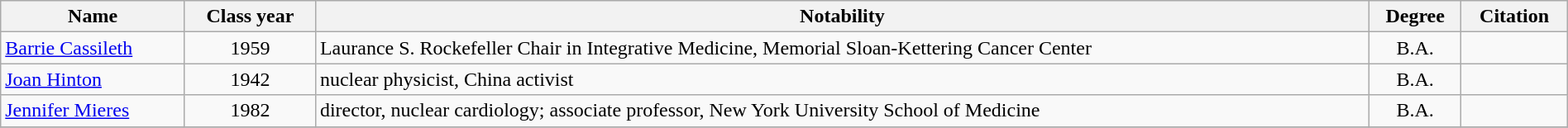<table class="wikitable sortable" style="width:100%">
<tr>
<th>Name</th>
<th>Class year</th>
<th>Notability</th>
<th>Degree</th>
<th>Citation</th>
</tr>
<tr>
<td><a href='#'>Barrie Cassileth</a></td>
<td style="text-align:center;">1959</td>
<td>Laurance S. Rockefeller Chair in Integrative Medicine, Memorial Sloan-Kettering Cancer Center</td>
<td style="text-align:center;">B.A.</td>
<td></td>
</tr>
<tr>
<td><a href='#'>Joan Hinton</a></td>
<td style="text-align:center;">1942</td>
<td>nuclear physicist, China activist</td>
<td style="text-align:center;">B.A.</td>
<td></td>
</tr>
<tr>
<td><a href='#'>Jennifer Mieres</a></td>
<td style="text-align:center;">1982</td>
<td>director, nuclear cardiology; associate professor, New York University School of Medicine</td>
<td style="text-align:center;">B.A.</td>
<td></td>
</tr>
<tr>
</tr>
</table>
